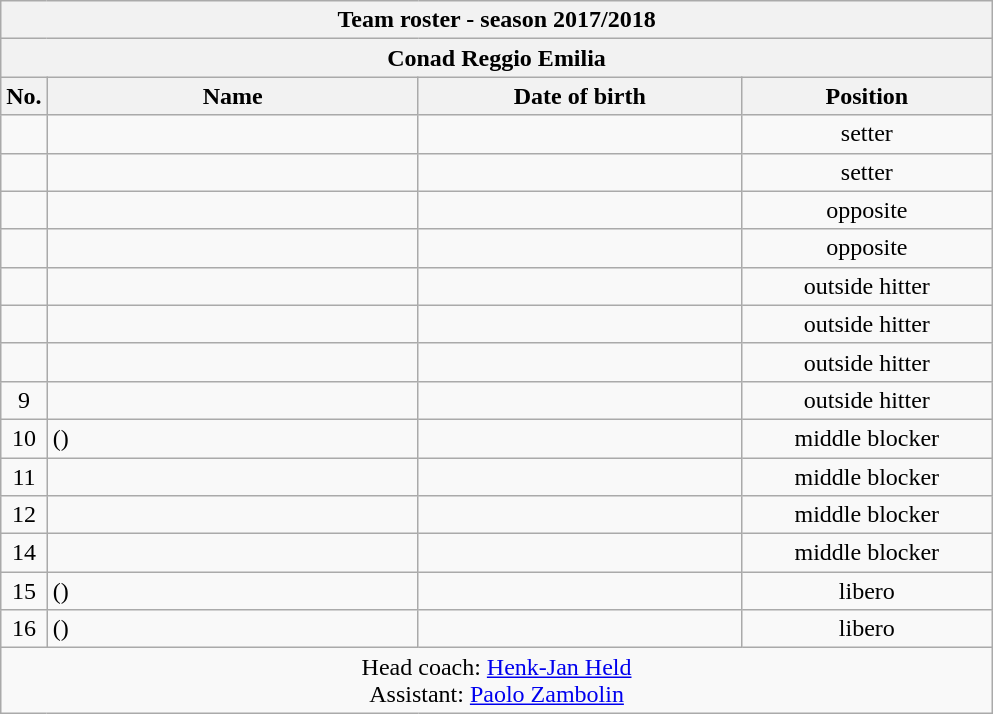<table class="wikitable sortable" style="font-size:100%; text-align:center;">
<tr>
<th colspan=6>Team roster - season 2017/2018</th>
</tr>
<tr>
<th colspan=6>Conad Reggio Emilia</th>
</tr>
<tr>
<th>No.</th>
<th style="width:15em">Name</th>
<th style="width:13em">Date of birth</th>
<th style="width:10em">Position</th>
</tr>
<tr>
<td></td>
<td align=left> </td>
<td align=right></td>
<td>setter</td>
</tr>
<tr>
<td></td>
<td align=left> </td>
<td align=right></td>
<td>setter</td>
</tr>
<tr>
<td></td>
<td align=left> </td>
<td align=right></td>
<td>opposite</td>
</tr>
<tr>
<td></td>
<td align=left> </td>
<td align=right></td>
<td>opposite</td>
</tr>
<tr>
<td></td>
<td align=left> </td>
<td align=right></td>
<td>outside hitter</td>
</tr>
<tr>
<td></td>
<td align=left> </td>
<td align=right></td>
<td>outside hitter</td>
</tr>
<tr>
<td></td>
<td align=left> </td>
<td align=right></td>
<td>outside hitter</td>
</tr>
<tr>
<td>9</td>
<td align=left> </td>
<td align=right></td>
<td>outside hitter</td>
</tr>
<tr>
<td>10</td>
<td align=left> ()</td>
<td align=right></td>
<td>middle blocker</td>
</tr>
<tr>
<td>11</td>
<td align=left> </td>
<td align=right></td>
<td>middle blocker</td>
</tr>
<tr>
<td>12</td>
<td align=left> </td>
<td align=right></td>
<td>middle blocker</td>
</tr>
<tr>
<td>14</td>
<td align=left> </td>
<td align=right></td>
<td>middle blocker</td>
</tr>
<tr>
<td>15</td>
<td align=left> ()</td>
<td align=right></td>
<td>libero</td>
</tr>
<tr>
<td>16</td>
<td align=left>  ()</td>
<td align=right></td>
<td>libero</td>
</tr>
<tr>
<td colspan=4>Head coach:  <a href='#'>Henk-Jan Held</a><br>Assistant:  <a href='#'>Paolo Zambolin</a></td>
</tr>
</table>
